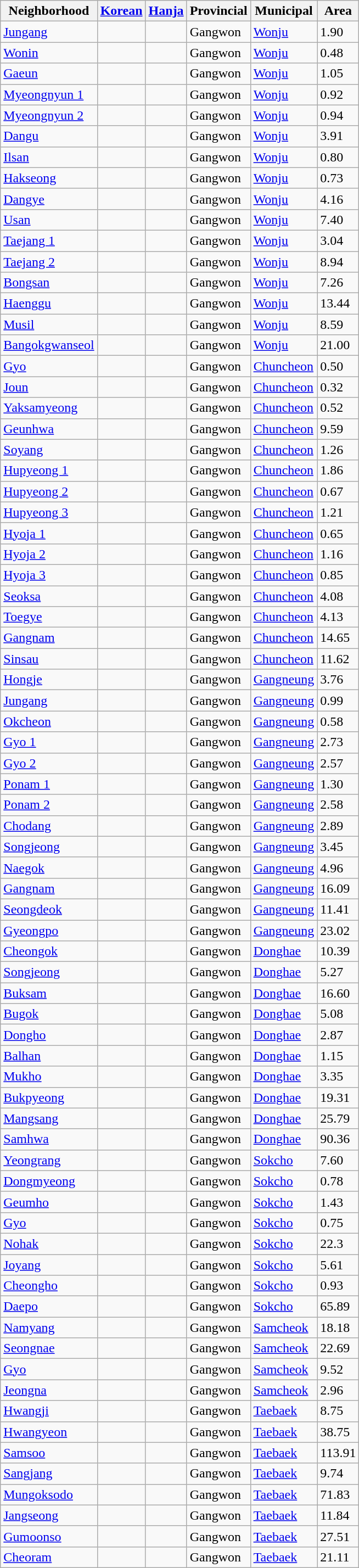<table class="wikitable sortable">
<tr>
<th>Neighborhood</th>
<th><a href='#'>Korean</a></th>
<th><a href='#'>Hanja</a></th>
<th>Provincial</th>
<th>Municipal</th>
<th>Area</th>
</tr>
<tr>
<td><a href='#'>Jungang</a></td>
<td><span></span></td>
<td><span></span></td>
<td>Gangwon</td>
<td><a href='#'>Wonju</a></td>
<td>1.90</td>
</tr>
<tr>
<td><a href='#'>Wonin</a></td>
<td><span></span></td>
<td><span></span></td>
<td>Gangwon</td>
<td><a href='#'>Wonju</a></td>
<td>0.48</td>
</tr>
<tr>
<td><a href='#'>Gaeun</a></td>
<td><span></span></td>
<td><span></span></td>
<td>Gangwon</td>
<td><a href='#'>Wonju</a></td>
<td>1.05</td>
</tr>
<tr>
<td><a href='#'>Myeongnyun 1</a></td>
<td><span></span></td>
<td><span></span></td>
<td>Gangwon</td>
<td><a href='#'>Wonju</a></td>
<td>0.92</td>
</tr>
<tr>
<td><a href='#'>Myeongnyun 2</a></td>
<td><span></span></td>
<td><span></span></td>
<td>Gangwon</td>
<td><a href='#'>Wonju</a></td>
<td>0.94</td>
</tr>
<tr>
<td><a href='#'>Dangu</a></td>
<td><span></span></td>
<td><span></span></td>
<td>Gangwon</td>
<td><a href='#'>Wonju</a></td>
<td>3.91</td>
</tr>
<tr>
<td><a href='#'>Ilsan</a></td>
<td><span></span></td>
<td><span></span></td>
<td>Gangwon</td>
<td><a href='#'>Wonju</a></td>
<td>0.80</td>
</tr>
<tr>
<td><a href='#'>Hakseong</a></td>
<td><span></span></td>
<td><span></span></td>
<td>Gangwon</td>
<td><a href='#'>Wonju</a></td>
<td>0.73</td>
</tr>
<tr>
<td><a href='#'>Dangye</a></td>
<td><span></span></td>
<td><span></span></td>
<td>Gangwon</td>
<td><a href='#'>Wonju</a></td>
<td>4.16</td>
</tr>
<tr>
<td><a href='#'>Usan</a></td>
<td><span></span></td>
<td><span></span></td>
<td>Gangwon</td>
<td><a href='#'>Wonju</a></td>
<td>7.40</td>
</tr>
<tr>
<td><a href='#'>Taejang 1</a></td>
<td><span></span></td>
<td><span></span></td>
<td>Gangwon</td>
<td><a href='#'>Wonju</a></td>
<td>3.04</td>
</tr>
<tr>
<td><a href='#'>Taejang 2</a></td>
<td><span></span></td>
<td><span></span></td>
<td>Gangwon</td>
<td><a href='#'>Wonju</a></td>
<td>8.94</td>
</tr>
<tr>
<td><a href='#'>Bongsan</a></td>
<td><span></span></td>
<td><span></span></td>
<td>Gangwon</td>
<td><a href='#'>Wonju</a></td>
<td>7.26</td>
</tr>
<tr>
<td><a href='#'>Haenggu</a></td>
<td><span></span></td>
<td><span></span></td>
<td>Gangwon</td>
<td><a href='#'>Wonju</a></td>
<td>13.44</td>
</tr>
<tr>
<td><a href='#'>Musil</a></td>
<td><span></span></td>
<td><span></span></td>
<td>Gangwon</td>
<td><a href='#'>Wonju</a></td>
<td>8.59</td>
</tr>
<tr>
<td><a href='#'>Bangokgwanseol</a></td>
<td><span></span></td>
<td><span></span></td>
<td>Gangwon</td>
<td><a href='#'>Wonju</a></td>
<td>21.00</td>
</tr>
<tr>
<td><a href='#'>Gyo</a></td>
<td><span></span></td>
<td><span></span></td>
<td>Gangwon</td>
<td><a href='#'>Chuncheon</a></td>
<td>0.50</td>
</tr>
<tr>
<td><a href='#'>Joun</a></td>
<td><span></span></td>
<td><span></span></td>
<td>Gangwon</td>
<td><a href='#'>Chuncheon</a></td>
<td>0.32</td>
</tr>
<tr>
<td><a href='#'>Yaksamyeong</a></td>
<td><span></span></td>
<td><span></span></td>
<td>Gangwon</td>
<td><a href='#'>Chuncheon</a></td>
<td>0.52</td>
</tr>
<tr>
<td><a href='#'>Geunhwa</a></td>
<td><span></span></td>
<td><span></span></td>
<td>Gangwon</td>
<td><a href='#'>Chuncheon</a></td>
<td>9.59</td>
</tr>
<tr>
<td><a href='#'>Soyang</a></td>
<td><span></span></td>
<td><span></span></td>
<td>Gangwon</td>
<td><a href='#'>Chuncheon</a></td>
<td>1.26</td>
</tr>
<tr>
<td><a href='#'>Hupyeong 1</a></td>
<td><span></span></td>
<td><span></span></td>
<td>Gangwon</td>
<td><a href='#'>Chuncheon</a></td>
<td>1.86</td>
</tr>
<tr>
<td><a href='#'>Hupyeong 2</a></td>
<td><span></span></td>
<td><span></span></td>
<td>Gangwon</td>
<td><a href='#'>Chuncheon</a></td>
<td>0.67</td>
</tr>
<tr>
<td><a href='#'>Hupyeong 3</a></td>
<td><span></span></td>
<td><span></span></td>
<td>Gangwon</td>
<td><a href='#'>Chuncheon</a></td>
<td>1.21</td>
</tr>
<tr>
<td><a href='#'>Hyoja 1</a></td>
<td><span></span></td>
<td><span></span></td>
<td>Gangwon</td>
<td><a href='#'>Chuncheon</a></td>
<td>0.65</td>
</tr>
<tr>
<td><a href='#'>Hyoja 2</a></td>
<td><span></span></td>
<td><span></span></td>
<td>Gangwon</td>
<td><a href='#'>Chuncheon</a></td>
<td>1.16</td>
</tr>
<tr>
<td><a href='#'>Hyoja 3</a></td>
<td><span></span></td>
<td><span></span></td>
<td>Gangwon</td>
<td><a href='#'>Chuncheon</a></td>
<td>0.85</td>
</tr>
<tr>
<td><a href='#'>Seoksa</a></td>
<td><span></span></td>
<td><span></span></td>
<td>Gangwon</td>
<td><a href='#'>Chuncheon</a></td>
<td>4.08</td>
</tr>
<tr>
<td><a href='#'>Toegye</a></td>
<td><span></span></td>
<td><span></span></td>
<td>Gangwon</td>
<td><a href='#'>Chuncheon</a></td>
<td>4.13</td>
</tr>
<tr>
<td><a href='#'>Gangnam</a></td>
<td><span></span></td>
<td><span></span></td>
<td>Gangwon</td>
<td><a href='#'>Chuncheon</a></td>
<td>14.65</td>
</tr>
<tr>
<td><a href='#'>Sinsau</a></td>
<td><span></span></td>
<td><span></span></td>
<td>Gangwon</td>
<td><a href='#'>Chuncheon</a></td>
<td>11.62</td>
</tr>
<tr>
<td><a href='#'>Hongje</a></td>
<td><span></span></td>
<td><span></span></td>
<td>Gangwon</td>
<td><a href='#'>Gangneung</a></td>
<td>3.76</td>
</tr>
<tr>
<td><a href='#'>Jungang</a></td>
<td><span></span></td>
<td><span></span></td>
<td>Gangwon</td>
<td><a href='#'>Gangneung</a></td>
<td>0.99</td>
</tr>
<tr>
<td><a href='#'>Okcheon</a></td>
<td><span></span></td>
<td><span></span></td>
<td>Gangwon</td>
<td><a href='#'>Gangneung</a></td>
<td>0.58</td>
</tr>
<tr>
<td><a href='#'>Gyo 1</a></td>
<td><span></span></td>
<td><span></span></td>
<td>Gangwon</td>
<td><a href='#'>Gangneung</a></td>
<td>2.73</td>
</tr>
<tr>
<td><a href='#'>Gyo 2</a></td>
<td><span></span></td>
<td><span></span></td>
<td>Gangwon</td>
<td><a href='#'>Gangneung</a></td>
<td>2.57</td>
</tr>
<tr>
<td><a href='#'>Ponam 1</a></td>
<td><span></span></td>
<td><span></span></td>
<td>Gangwon</td>
<td><a href='#'>Gangneung</a></td>
<td>1.30</td>
</tr>
<tr>
<td><a href='#'>Ponam 2</a></td>
<td><span></span></td>
<td><span></span></td>
<td>Gangwon</td>
<td><a href='#'>Gangneung</a></td>
<td>2.58</td>
</tr>
<tr>
<td><a href='#'>Chodang</a></td>
<td><span></span></td>
<td><span></span></td>
<td>Gangwon</td>
<td><a href='#'>Gangneung</a></td>
<td>2.89</td>
</tr>
<tr>
<td><a href='#'>Songjeong</a></td>
<td><span></span></td>
<td><span></span></td>
<td>Gangwon</td>
<td><a href='#'>Gangneung</a></td>
<td>3.45</td>
</tr>
<tr>
<td><a href='#'>Naegok</a></td>
<td><span></span></td>
<td><span></span></td>
<td>Gangwon</td>
<td><a href='#'>Gangneung</a></td>
<td>4.96</td>
</tr>
<tr>
<td><a href='#'>Gangnam</a></td>
<td><span></span></td>
<td><span></span></td>
<td>Gangwon</td>
<td><a href='#'>Gangneung</a></td>
<td>16.09</td>
</tr>
<tr>
<td><a href='#'>Seongdeok</a></td>
<td><span></span></td>
<td><span></span></td>
<td>Gangwon</td>
<td><a href='#'>Gangneung</a></td>
<td>11.41</td>
</tr>
<tr>
<td><a href='#'>Gyeongpo</a></td>
<td><span></span></td>
<td><span></span></td>
<td>Gangwon</td>
<td><a href='#'>Gangneung</a></td>
<td>23.02</td>
</tr>
<tr>
<td><a href='#'>Cheongok</a></td>
<td><span></span></td>
<td><span></span></td>
<td>Gangwon</td>
<td><a href='#'>Donghae</a></td>
<td>10.39</td>
</tr>
<tr>
<td><a href='#'>Songjeong</a></td>
<td><span></span></td>
<td><span></span></td>
<td>Gangwon</td>
<td><a href='#'>Donghae</a></td>
<td>5.27</td>
</tr>
<tr>
<td><a href='#'>Buksam</a></td>
<td><span></span></td>
<td><span></span></td>
<td>Gangwon</td>
<td><a href='#'>Donghae</a></td>
<td>16.60</td>
</tr>
<tr>
<td><a href='#'>Bugok</a></td>
<td><span></span></td>
<td><span></span></td>
<td>Gangwon</td>
<td><a href='#'>Donghae</a></td>
<td>5.08</td>
</tr>
<tr>
<td><a href='#'>Dongho</a></td>
<td><span></span></td>
<td><span></span></td>
<td>Gangwon</td>
<td><a href='#'>Donghae</a></td>
<td>2.87</td>
</tr>
<tr>
<td><a href='#'>Balhan</a></td>
<td><span></span></td>
<td><span></span></td>
<td>Gangwon</td>
<td><a href='#'>Donghae</a></td>
<td>1.15</td>
</tr>
<tr>
<td><a href='#'>Mukho</a></td>
<td><span></span></td>
<td><span></span></td>
<td>Gangwon</td>
<td><a href='#'>Donghae</a></td>
<td>3.35</td>
</tr>
<tr>
<td><a href='#'>Bukpyeong</a></td>
<td><span></span></td>
<td><span></span></td>
<td>Gangwon</td>
<td><a href='#'>Donghae</a></td>
<td>19.31</td>
</tr>
<tr>
<td><a href='#'>Mangsang</a></td>
<td><span></span></td>
<td><span></span></td>
<td>Gangwon</td>
<td><a href='#'>Donghae</a></td>
<td>25.79</td>
</tr>
<tr>
<td><a href='#'>Samhwa</a></td>
<td><span></span></td>
<td><span></span></td>
<td>Gangwon</td>
<td><a href='#'>Donghae</a></td>
<td>90.36</td>
</tr>
<tr>
<td><a href='#'>Yeongrang</a></td>
<td><span></span></td>
<td><span></span></td>
<td>Gangwon</td>
<td><a href='#'>Sokcho</a></td>
<td>7.60</td>
</tr>
<tr>
<td><a href='#'>Dongmyeong</a></td>
<td><span></span></td>
<td><span></span></td>
<td>Gangwon</td>
<td><a href='#'>Sokcho</a></td>
<td>0.78</td>
</tr>
<tr>
<td><a href='#'>Geumho</a></td>
<td><span></span></td>
<td><span></span></td>
<td>Gangwon</td>
<td><a href='#'>Sokcho</a></td>
<td>1.43</td>
</tr>
<tr>
<td><a href='#'>Gyo</a></td>
<td><span></span></td>
<td><span></span></td>
<td>Gangwon</td>
<td><a href='#'>Sokcho</a></td>
<td>0.75</td>
</tr>
<tr>
<td><a href='#'>Nohak</a></td>
<td><span></span></td>
<td><span></span></td>
<td>Gangwon</td>
<td><a href='#'>Sokcho</a></td>
<td>22.3</td>
</tr>
<tr>
<td><a href='#'>Joyang</a></td>
<td><span></span></td>
<td><span></span></td>
<td>Gangwon</td>
<td><a href='#'>Sokcho</a></td>
<td>5.61</td>
</tr>
<tr>
<td><a href='#'>Cheongho</a></td>
<td><span></span></td>
<td><span></span></td>
<td>Gangwon</td>
<td><a href='#'>Sokcho</a></td>
<td>0.93</td>
</tr>
<tr>
<td><a href='#'>Daepo</a></td>
<td><span></span></td>
<td><span></span></td>
<td>Gangwon</td>
<td><a href='#'>Sokcho</a></td>
<td>65.89</td>
</tr>
<tr>
<td><a href='#'>Namyang</a></td>
<td><span></span></td>
<td><span></span></td>
<td>Gangwon</td>
<td><a href='#'>Samcheok</a></td>
<td>18.18</td>
</tr>
<tr>
<td><a href='#'>Seongnae</a></td>
<td><span></span></td>
<td><span></span></td>
<td>Gangwon</td>
<td><a href='#'>Samcheok</a></td>
<td>22.69</td>
</tr>
<tr>
<td><a href='#'>Gyo</a></td>
<td><span></span></td>
<td><span></span></td>
<td>Gangwon</td>
<td><a href='#'>Samcheok</a></td>
<td>9.52</td>
</tr>
<tr>
<td><a href='#'>Jeongna</a></td>
<td><span></span></td>
<td><span></span></td>
<td>Gangwon</td>
<td><a href='#'>Samcheok</a></td>
<td>2.96</td>
</tr>
<tr>
<td><a href='#'>Hwangji</a></td>
<td><span></span></td>
<td><span></span></td>
<td>Gangwon</td>
<td><a href='#'>Taebaek</a></td>
<td>8.75</td>
</tr>
<tr>
<td><a href='#'>Hwangyeon</a></td>
<td><span></span></td>
<td><span></span></td>
<td>Gangwon</td>
<td><a href='#'>Taebaek</a></td>
<td>38.75</td>
</tr>
<tr>
<td><a href='#'>Samsoo</a></td>
<td><span></span></td>
<td><span></span></td>
<td>Gangwon</td>
<td><a href='#'>Taebaek</a></td>
<td>113.91</td>
</tr>
<tr>
<td><a href='#'>Sangjang</a></td>
<td><span></span></td>
<td><span></span></td>
<td>Gangwon</td>
<td><a href='#'>Taebaek</a></td>
<td>9.74</td>
</tr>
<tr>
<td><a href='#'>Mungoksodo</a></td>
<td><span></span></td>
<td><span></span></td>
<td>Gangwon</td>
<td><a href='#'>Taebaek</a></td>
<td>71.83</td>
</tr>
<tr>
<td><a href='#'>Jangseong</a></td>
<td><span></span></td>
<td><span></span></td>
<td>Gangwon</td>
<td><a href='#'>Taebaek</a></td>
<td>11.84</td>
</tr>
<tr>
<td><a href='#'>Gumoonso</a></td>
<td><span></span></td>
<td><span></span></td>
<td>Gangwon</td>
<td><a href='#'>Taebaek</a></td>
<td>27.51</td>
</tr>
<tr>
<td><a href='#'>Cheoram</a></td>
<td><span></span></td>
<td><span></span></td>
<td>Gangwon</td>
<td><a href='#'>Taebaek</a></td>
<td>21.11</td>
</tr>
</table>
